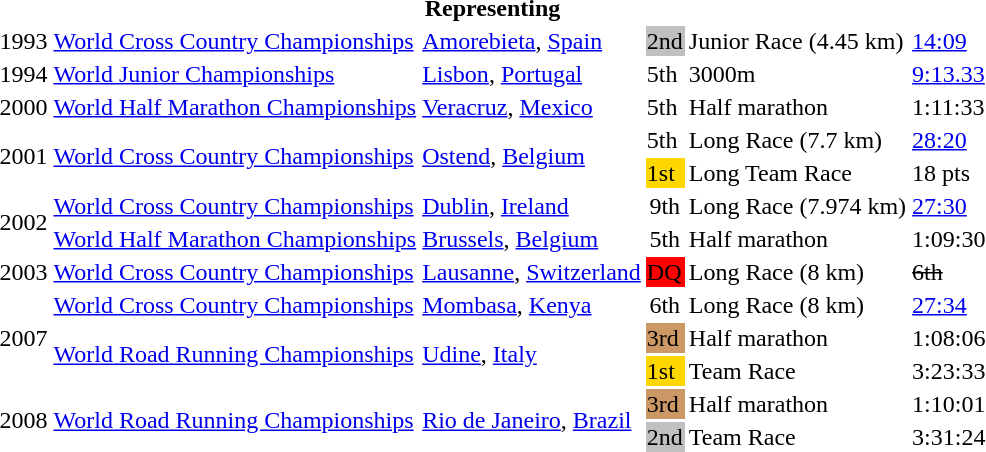<table>
<tr>
<th colspan="6">Representing </th>
</tr>
<tr>
<td>1993</td>
<td><a href='#'>World Cross Country Championships</a></td>
<td><a href='#'>Amorebieta</a>, <a href='#'>Spain</a></td>
<td bgcolor="silver">2nd</td>
<td>Junior Race (4.45 km)</td>
<td><a href='#'>14:09</a></td>
</tr>
<tr>
<td>1994</td>
<td><a href='#'>World Junior Championships</a></td>
<td><a href='#'>Lisbon</a>, <a href='#'>Portugal</a></td>
<td>5th</td>
<td>3000m</td>
<td><a href='#'>9:13.33</a></td>
</tr>
<tr>
<td>2000</td>
<td><a href='#'>World Half Marathon Championships</a></td>
<td><a href='#'>Veracruz</a>, <a href='#'>Mexico</a></td>
<td>5th</td>
<td>Half marathon</td>
<td>1:11:33</td>
</tr>
<tr>
<td rowspan=2>2001</td>
<td rowspan=2><a href='#'>World Cross Country Championships</a></td>
<td rowspan=2><a href='#'>Ostend</a>, <a href='#'>Belgium</a></td>
<td>5th</td>
<td>Long Race (7.7 km)</td>
<td><a href='#'>28:20</a></td>
</tr>
<tr>
<td bgcolor="gold">1st</td>
<td>Long Team Race</td>
<td>18 pts</td>
</tr>
<tr>
<td rowspan=2>2002</td>
<td><a href='#'>World Cross Country Championships</a></td>
<td><a href='#'>Dublin</a>, <a href='#'>Ireland</a></td>
<td align="center">9th</td>
<td>Long Race (7.974 km)</td>
<td><a href='#'>27:30</a></td>
</tr>
<tr>
<td><a href='#'>World Half Marathon Championships</a></td>
<td><a href='#'>Brussels</a>, <a href='#'>Belgium</a></td>
<td align="center">5th</td>
<td>Half marathon</td>
<td>1:09:30</td>
</tr>
<tr>
<td>2003</td>
<td><a href='#'>World Cross Country Championships</a></td>
<td><a href='#'>Lausanne</a>, <a href='#'>Switzerland</a></td>
<td bgcolor=red>DQ</td>
<td>Long Race (8 km)</td>
<td><del>6th </del></td>
</tr>
<tr>
<td rowspan=3>2007</td>
<td><a href='#'>World Cross Country Championships</a></td>
<td><a href='#'>Mombasa</a>, <a href='#'>Kenya</a></td>
<td align="center">6th</td>
<td>Long Race (8 km)</td>
<td><a href='#'>27:34</a></td>
</tr>
<tr>
<td rowspan=2><a href='#'>World Road Running Championships</a></td>
<td rowspan=2><a href='#'>Udine</a>, <a href='#'>Italy</a></td>
<td bgcolor="cc9966">3rd</td>
<td>Half marathon</td>
<td>1:08:06</td>
</tr>
<tr>
<td bgcolor="gold">1st</td>
<td>Team Race</td>
<td>3:23:33</td>
</tr>
<tr>
<td rowspan=2>2008</td>
<td rowspan=2><a href='#'>World Road Running Championships</a></td>
<td rowspan=2><a href='#'>Rio de Janeiro</a>, <a href='#'>Brazil</a></td>
<td bgcolor="cc9966">3rd</td>
<td>Half marathon</td>
<td>1:10:01</td>
</tr>
<tr>
<td bgcolor="silver">2nd</td>
<td>Team Race</td>
<td>3:31:24</td>
</tr>
</table>
